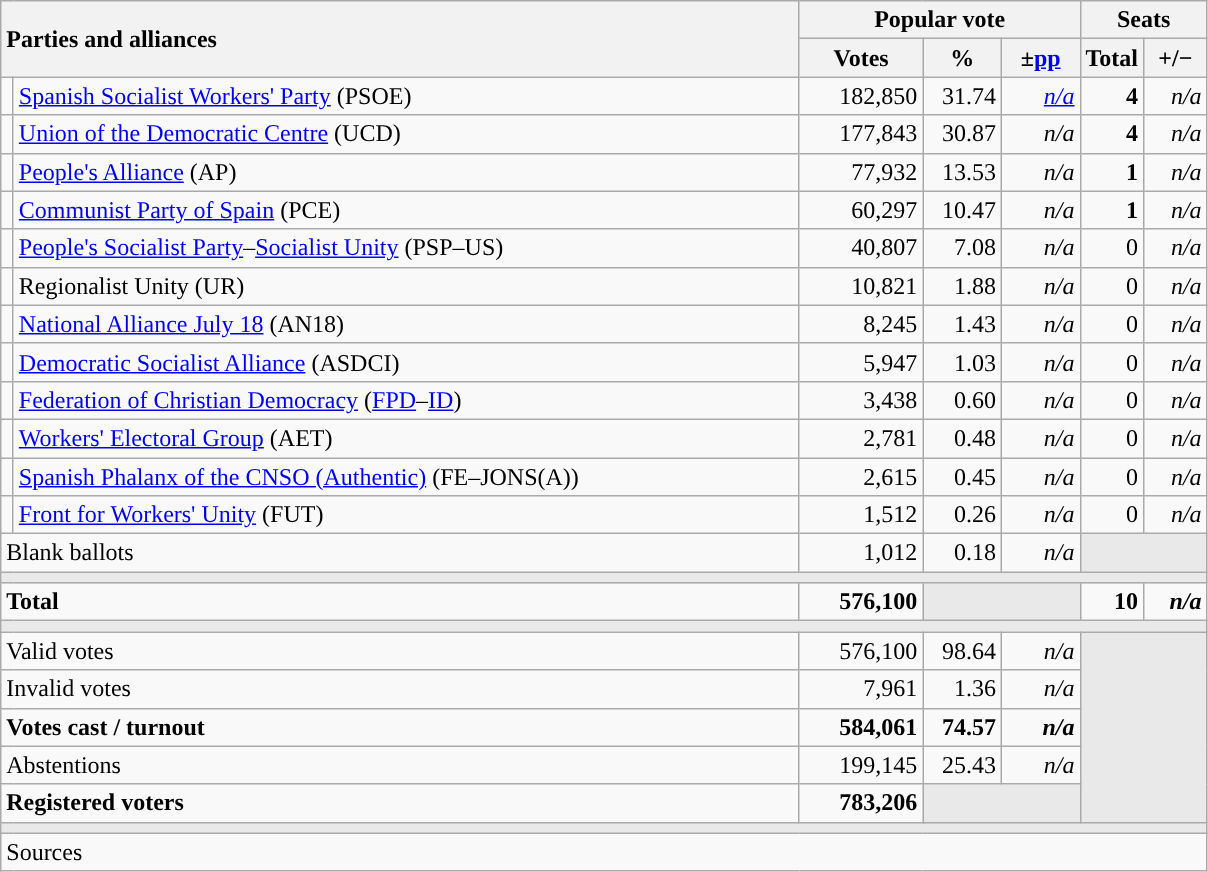<table class="wikitable" style="text-align:right;">
<tr>
<th style="text-align:left;" rowspan="2" colspan="2" width="525">Parties and alliances</th>
<th colspan="3">Popular vote</th>
<th colspan="2">Seats</th>
</tr>
<tr>
<th width="75">Votes</th>
<th width="45">%</th>
<th width="45">±<a href='#'>pp</a></th>
<th width="35">Total</th>
<th width="35">+/−</th>
</tr>
<tr>
<td width="1" style="color:inherit;background:"></td>
<td align="left"><a href='#'>Spanish Socialist Workers' Party</a> (PSOE)</td>
<td>182,850</td>
<td>31.74</td>
<td><em><a href='#'>n/a</a></em></td>
<td><strong>4</strong></td>
<td><em>n/a</em></td>
</tr>
<tr>
<td style="color:inherit;background:"></td>
<td align="left"><a href='#'>Union of the Democratic Centre</a> (UCD)</td>
<td>177,843</td>
<td>30.87</td>
<td><em>n/a</em></td>
<td><strong>4</strong></td>
<td><em>n/a</em></td>
</tr>
<tr>
<td style="color:inherit;background:"></td>
<td align="left"><a href='#'>People's Alliance</a> (AP)</td>
<td>77,932</td>
<td>13.53</td>
<td><em>n/a</em></td>
<td><strong>1</strong></td>
<td><em>n/a</em></td>
</tr>
<tr>
<td style="color:inherit;background:"></td>
<td align="left"><a href='#'>Communist Party of Spain</a> (PCE)</td>
<td>60,297</td>
<td>10.47</td>
<td><em>n/a</em></td>
<td><strong>1</strong></td>
<td><em>n/a</em></td>
</tr>
<tr>
<td style="color:inherit;background:"></td>
<td align="left"><a href='#'>People's Socialist Party</a>–<a href='#'>Socialist Unity</a> (PSP–US)</td>
<td>40,807</td>
<td>7.08</td>
<td><em>n/a</em></td>
<td>0</td>
<td><em>n/a</em></td>
</tr>
<tr>
<td style="color:inherit;background:"></td>
<td align="left">Regionalist Unity (UR)</td>
<td>10,821</td>
<td>1.88</td>
<td><em>n/a</em></td>
<td>0</td>
<td><em>n/a</em></td>
</tr>
<tr>
<td style="color:inherit;background:"></td>
<td align="left"><a href='#'>National Alliance July 18</a> (AN18)</td>
<td>8,245</td>
<td>1.43</td>
<td><em>n/a</em></td>
<td>0</td>
<td><em>n/a</em></td>
</tr>
<tr>
<td style="color:inherit;background:"></td>
<td align="left"><a href='#'>Democratic Socialist Alliance</a> (ASDCI)</td>
<td>5,947</td>
<td>1.03</td>
<td><em>n/a</em></td>
<td>0</td>
<td><em>n/a</em></td>
</tr>
<tr>
<td style="color:inherit;background:"></td>
<td align="left"><a href='#'>Federation of Christian Democracy</a> (<a href='#'>FPD</a>–<a href='#'>ID</a>)</td>
<td>3,438</td>
<td>0.60</td>
<td><em>n/a</em></td>
<td>0</td>
<td><em>n/a</em></td>
</tr>
<tr>
<td style="color:inherit;background:"></td>
<td align="left"><a href='#'>Workers' Electoral Group</a> (AET)</td>
<td>2,781</td>
<td>0.48</td>
<td><em>n/a</em></td>
<td>0</td>
<td><em>n/a</em></td>
</tr>
<tr>
<td style="color:inherit;background:"></td>
<td align="left"><a href='#'>Spanish Phalanx of the CNSO (Authentic)</a> (FE–JONS(A))</td>
<td>2,615</td>
<td>0.45</td>
<td><em>n/a</em></td>
<td>0</td>
<td><em>n/a</em></td>
</tr>
<tr>
<td style="color:inherit;background:"></td>
<td align="left"><a href='#'>Front for Workers' Unity</a> (FUT)</td>
<td>1,512</td>
<td>0.26</td>
<td><em>n/a</em></td>
<td>0</td>
<td><em>n/a</em></td>
</tr>
<tr>
<td align="left" colspan="2">Blank ballots</td>
<td>1,012</td>
<td>0.18</td>
<td><em>n/a</em></td>
<td bgcolor="#E9E9E9" colspan="2"></td>
</tr>
<tr>
<td colspan="7" bgcolor="#E9E9E9"></td>
</tr>
<tr style="font-weight:bold;">
<td align="left" colspan="2">Total</td>
<td>576,100</td>
<td bgcolor="#E9E9E9" colspan="2"></td>
<td>10</td>
<td><em>n/a</em></td>
</tr>
<tr>
<td colspan="7" bgcolor="#E9E9E9"></td>
</tr>
<tr>
<td align="left" colspan="2">Valid votes</td>
<td>576,100</td>
<td>98.64</td>
<td><em>n/a</em></td>
<td bgcolor="#E9E9E9" colspan="2" rowspan="5"></td>
</tr>
<tr>
<td align="left" colspan="2">Invalid votes</td>
<td>7,961</td>
<td>1.36</td>
<td><em>n/a</em></td>
</tr>
<tr style="font-weight:bold;">
<td align="left" colspan="2">Votes cast / turnout</td>
<td>584,061</td>
<td>74.57</td>
<td><em>n/a</em></td>
</tr>
<tr>
<td align="left" colspan="2">Abstentions</td>
<td>199,145</td>
<td>25.43</td>
<td><em>n/a</em></td>
</tr>
<tr style="font-weight:bold;">
<td align="left" colspan="2">Registered voters</td>
<td>783,206</td>
<td bgcolor="#E9E9E9" colspan="2"></td>
</tr>
<tr>
<td colspan="7" bgcolor="#E9E9E9"></td>
</tr>
<tr>
<td align="left" colspan="7">Sources</td>
</tr>
</table>
